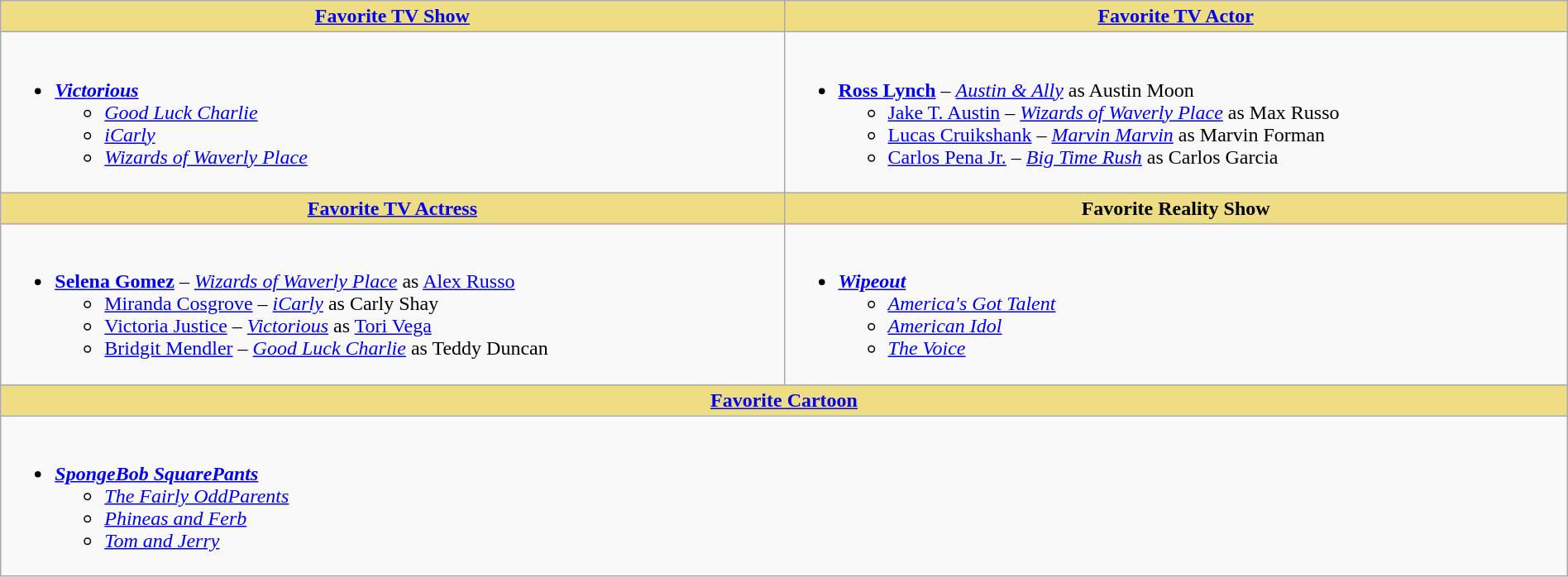<table class="wikitable" style="width:100%;">
<tr>
<th style="background:#EEDD82; width:50%"><a href='#'>Favorite TV Show</a></th>
<th style="background:#EEDD82; width:50%"><a href='#'>Favorite TV Actor</a></th>
</tr>
<tr>
<td valign="top"><br><ul><li><strong><em><a href='#'>Victorious</a></em></strong><ul><li><em><a href='#'>Good Luck Charlie</a></em></li><li><em><a href='#'>iCarly</a></em></li><li><em><a href='#'>Wizards of Waverly Place</a></em></li></ul></li></ul></td>
<td valign="top"><br><ul><li><strong><a href='#'>Ross Lynch</a></strong> – <em><a href='#'>Austin & Ally</a></em> as Austin Moon<ul><li><a href='#'>Jake T. Austin</a> – <em><a href='#'>Wizards of Waverly Place</a></em> as Max Russo</li><li><a href='#'>Lucas Cruikshank</a> – <em><a href='#'>Marvin Marvin</a></em> as Marvin Forman</li><li><a href='#'>Carlos Pena Jr.</a> – <em><a href='#'>Big Time Rush</a></em> as Carlos Garcia</li></ul></li></ul></td>
</tr>
<tr>
<th style="background:#EEDD82; width:50%"><a href='#'>Favorite TV Actress</a></th>
<th style="background:#EEDD82; width:50%">Favorite Reality Show</th>
</tr>
<tr>
<td valign="top"><br><ul><li><strong><a href='#'>Selena Gomez</a></strong> – <em><a href='#'>Wizards of Waverly Place</a></em> as <a href='#'>Alex Russo</a><ul><li><a href='#'>Miranda Cosgrove</a> – <em><a href='#'>iCarly</a></em> as Carly Shay</li><li><a href='#'>Victoria Justice</a> – <em><a href='#'>Victorious</a></em> as <a href='#'>Tori Vega</a></li><li><a href='#'>Bridgit Mendler</a> – <em><a href='#'>Good Luck Charlie</a></em> as Teddy Duncan</li></ul></li></ul></td>
<td valign="top"><br><ul><li><strong><em><a href='#'>Wipeout</a></em></strong><ul><li><em><a href='#'>America's Got Talent</a></em></li><li><em><a href='#'>American Idol</a></em></li><li><em><a href='#'>The Voice</a></em></li></ul></li></ul></td>
</tr>
<tr>
<th style="background:#EEDD82;" colspan="2"><a href='#'>Favorite Cartoon</a></th>
</tr>
<tr>
<td colspan="2" valign="top"><br><ul><li><strong><em><a href='#'>SpongeBob SquarePants</a></em></strong><ul><li><em><a href='#'>The Fairly OddParents</a></em></li><li><em><a href='#'>Phineas and Ferb</a></em></li><li><em><a href='#'>Tom and Jerry</a></em></li></ul></li></ul></td>
</tr>
</table>
